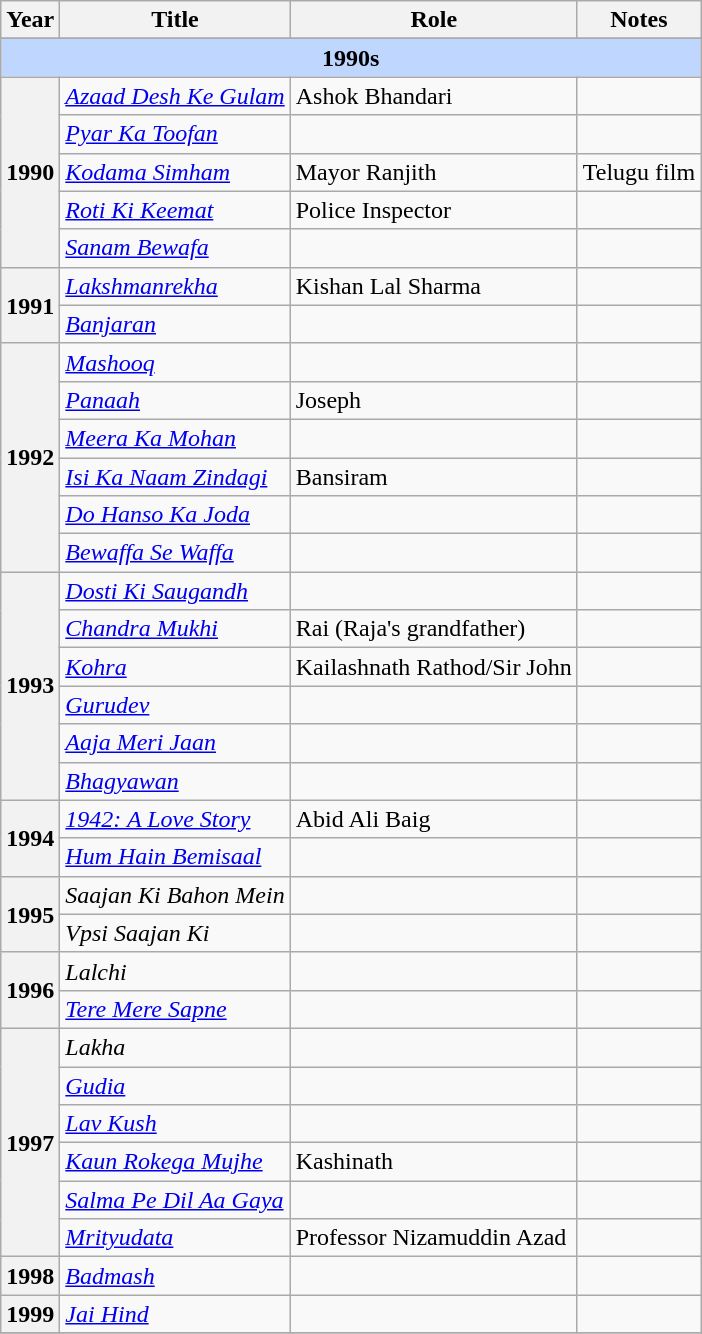<table class="wikitable">
<tr>
<th>Year</th>
<th>Title</th>
<th>Role</th>
<th>Notes</th>
</tr>
<tr>
</tr>
<tr>
<th colspan="4" style="background:#bfd7ff">1990s</th>
</tr>
<tr>
<th rowspan="5">1990</th>
<td><em><a href='#'>Azaad Desh Ke Gulam</a></em></td>
<td>Ashok Bhandari</td>
<td></td>
</tr>
<tr>
<td><em><a href='#'>Pyar Ka Toofan</a></em></td>
<td></td>
<td></td>
</tr>
<tr>
<td><em><a href='#'>Kodama Simham</a></em></td>
<td>Mayor Ranjith</td>
<td>Telugu film</td>
</tr>
<tr>
<td><em><a href='#'>Roti Ki Keemat</a></em></td>
<td>Police Inspector</td>
<td></td>
</tr>
<tr>
<td><em><a href='#'>Sanam Bewafa</a></em></td>
<td></td>
<td></td>
</tr>
<tr>
<th rowspan="2">1991</th>
<td><em><a href='#'>Lakshmanrekha</a></em></td>
<td>Kishan Lal Sharma</td>
<td></td>
</tr>
<tr>
<td><em><a href='#'>Banjaran</a></em></td>
<td></td>
<td></td>
</tr>
<tr>
<th rowspan="6">1992</th>
<td><em><a href='#'>Mashooq</a></em></td>
<td></td>
<td></td>
</tr>
<tr>
<td><em><a href='#'>Panaah</a></em></td>
<td>Joseph</td>
<td></td>
</tr>
<tr>
<td><em><a href='#'>Meera Ka Mohan</a></em></td>
<td></td>
<td></td>
</tr>
<tr>
<td><em><a href='#'>Isi Ka Naam Zindagi</a></em></td>
<td>Bansiram</td>
<td></td>
</tr>
<tr>
<td><em><a href='#'>Do Hanso Ka Joda</a></em></td>
<td></td>
<td></td>
</tr>
<tr>
<td><em><a href='#'>Bewaffa Se Waffa</a></em></td>
<td></td>
<td></td>
</tr>
<tr>
<th rowspan="6">1993</th>
<td><em><a href='#'>Dosti Ki Saugandh</a></em></td>
<td></td>
<td></td>
</tr>
<tr>
<td><em><a href='#'>Chandra Mukhi</a></em></td>
<td>Rai (Raja's grandfather)</td>
<td></td>
</tr>
<tr>
<td><em><a href='#'>Kohra</a></em></td>
<td>Kailashnath Rathod/Sir John</td>
<td></td>
</tr>
<tr>
<td><em><a href='#'>Gurudev</a></em></td>
<td></td>
<td></td>
</tr>
<tr>
<td><em><a href='#'>Aaja Meri Jaan</a></em></td>
<td></td>
<td></td>
</tr>
<tr>
<td><em><a href='#'>Bhagyawan</a></em></td>
<td></td>
<td></td>
</tr>
<tr>
<th rowspan="2">1994</th>
<td><em><a href='#'>1942: A Love Story</a></em></td>
<td>Abid Ali Baig</td>
<td></td>
</tr>
<tr>
<td><em><a href='#'>Hum Hain Bemisaal</a></em></td>
<td></td>
<td></td>
</tr>
<tr>
<th rowspan="2">1995</th>
<td><em>Saajan Ki Bahon Mein</em></td>
<td></td>
<td></td>
</tr>
<tr>
<td><em>Vpsi Saajan Ki</em></td>
<td></td>
<td></td>
</tr>
<tr>
<th rowspan="2">1996</th>
<td><em>Lalchi</em></td>
<td></td>
<td></td>
</tr>
<tr>
<td><em><a href='#'>Tere Mere Sapne</a></em></td>
<td></td>
<td></td>
</tr>
<tr>
<th rowspan="6">1997</th>
<td><em>Lakha</em></td>
<td></td>
<td></td>
</tr>
<tr>
<td><em><a href='#'>Gudia</a></em></td>
<td></td>
<td></td>
</tr>
<tr>
<td><em><a href='#'>Lav Kush</a></em></td>
<td></td>
<td></td>
</tr>
<tr>
<td><em><a href='#'>Kaun Rokega Mujhe</a></em></td>
<td>Kashinath</td>
<td></td>
</tr>
<tr>
<td><em><a href='#'>Salma Pe Dil Aa Gaya</a></em></td>
<td></td>
<td></td>
</tr>
<tr>
<td><em><a href='#'>Mrityudata</a></em></td>
<td>Professor Nizamuddin Azad</td>
<td></td>
</tr>
<tr>
<th>1998</th>
<td><em><a href='#'>Badmash</a></em></td>
<td></td>
<td></td>
</tr>
<tr>
<th>1999</th>
<td><em><a href='#'>Jai Hind</a></em></td>
<td></td>
<td></td>
</tr>
<tr>
</tr>
</table>
